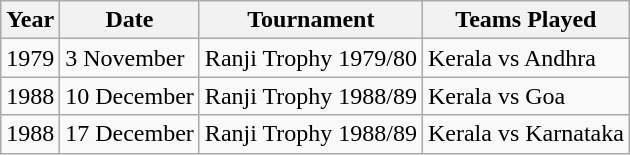<table class="wikitable" style="margin:1em auto;">
<tr>
<th>Year</th>
<th>Date</th>
<th>Tournament</th>
<th>Teams Played</th>
</tr>
<tr>
<td>1979</td>
<td>3 November</td>
<td>Ranji Trophy 1979/80</td>
<td>Kerala vs Andhra</td>
</tr>
<tr>
<td>1988</td>
<td>10 December</td>
<td>Ranji Trophy 1988/89</td>
<td>Kerala vs Goa</td>
</tr>
<tr>
<td>1988</td>
<td>17 December</td>
<td>Ranji Trophy 1988/89</td>
<td>Kerala vs Karnataka</td>
</tr>
</table>
